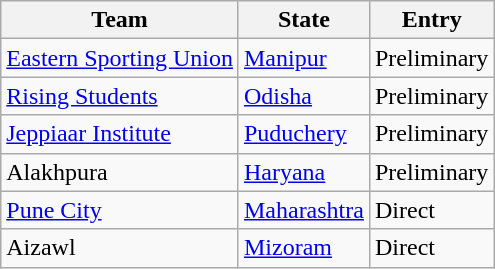<table class="wikitable">
<tr>
<th>Team</th>
<th>State</th>
<th>Entry</th>
</tr>
<tr>
<td><a href='#'>Eastern Sporting Union</a></td>
<td><a href='#'>Manipur</a></td>
<td>Preliminary</td>
</tr>
<tr>
<td><a href='#'>Rising Students</a></td>
<td><a href='#'>Odisha</a></td>
<td>Preliminary</td>
</tr>
<tr>
<td><a href='#'>Jeppiaar Institute</a></td>
<td><a href='#'>Puduchery</a></td>
<td>Preliminary</td>
</tr>
<tr>
<td>Alakhpura</td>
<td><a href='#'>Haryana</a></td>
<td>Preliminary</td>
</tr>
<tr>
<td><a href='#'>Pune City</a></td>
<td><a href='#'>Maharashtra</a></td>
<td>Direct</td>
</tr>
<tr>
<td>Aizawl</td>
<td><a href='#'>Mizoram</a></td>
<td>Direct</td>
</tr>
</table>
